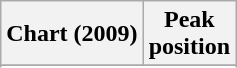<table class="wikitable sortable plainrowheaders" style="text-align:center">
<tr>
<th>Chart (2009)</th>
<th>Peak<br>position</th>
</tr>
<tr>
</tr>
<tr>
</tr>
<tr>
</tr>
</table>
